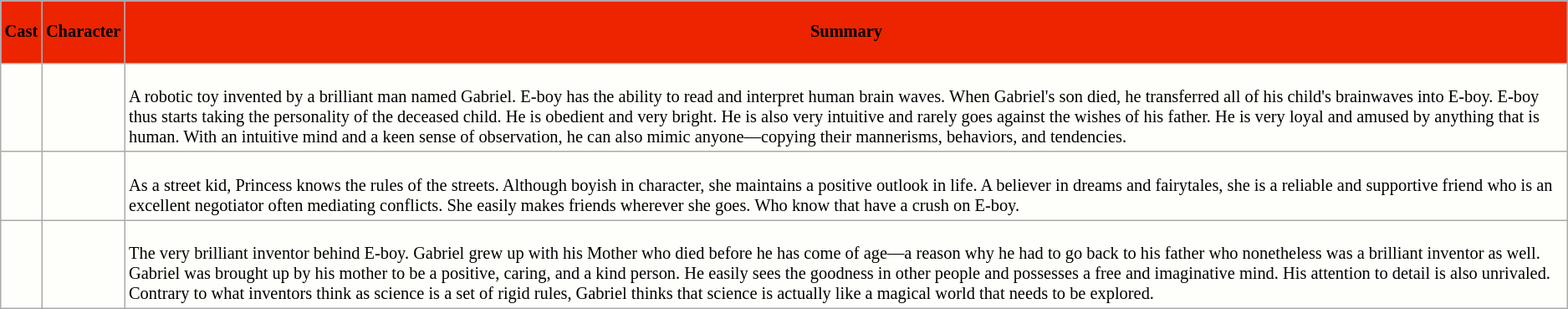<table class="wikitable" style=" background:#FEFEFA; font-size: 85%;">
<tr>
<th style="background:#ec2400 ;"><p>Cast</p></th>
<th style="background:#ec2400; "><p>Character</p></th>
<th style="background:#ec2400 ;"><p>Summary</p></th>
</tr>
<tr>
<td></td>
<td></td>
<td><br>A robotic toy invented by a brilliant man named Gabriel. E-boy has the ability to read and interpret human brain waves. When Gabriel's son died, he transferred all of his child's brainwaves into E-boy. E-boy thus starts taking the personality of the deceased child. He is obedient and very bright. He is also very intuitive and rarely goes against the wishes of his father. He is very loyal and amused by anything that is human. With an intuitive mind and a keen sense of observation, he can also mimic anyone—copying their mannerisms, behaviors, and tendencies.</td>
</tr>
<tr>
<td></td>
<td></td>
<td><br>As a street kid, Princess knows the rules of the streets. Although boyish in character, she maintains a positive outlook in life. A believer in dreams and fairytales, she is a reliable and supportive friend who is an excellent negotiator often mediating conflicts. She easily makes friends wherever she goes. Who know that have a crush on E-boy.</td>
</tr>
<tr>
<td></td>
<td></td>
<td><br>The very brilliant inventor behind E-boy. Gabriel grew up with his Mother who died before he has come of age—a reason why he had to go back to his father who nonetheless was a brilliant inventor as well. Gabriel was brought up by his mother to be a positive, caring, and a kind person. He easily sees the goodness in other people and possesses a free and imaginative mind. His attention to detail is also unrivaled. Contrary to what inventors think as science is a set of rigid rules, Gabriel thinks that science is actually like a magical world that needs to be explored.</td>
</tr>
</table>
